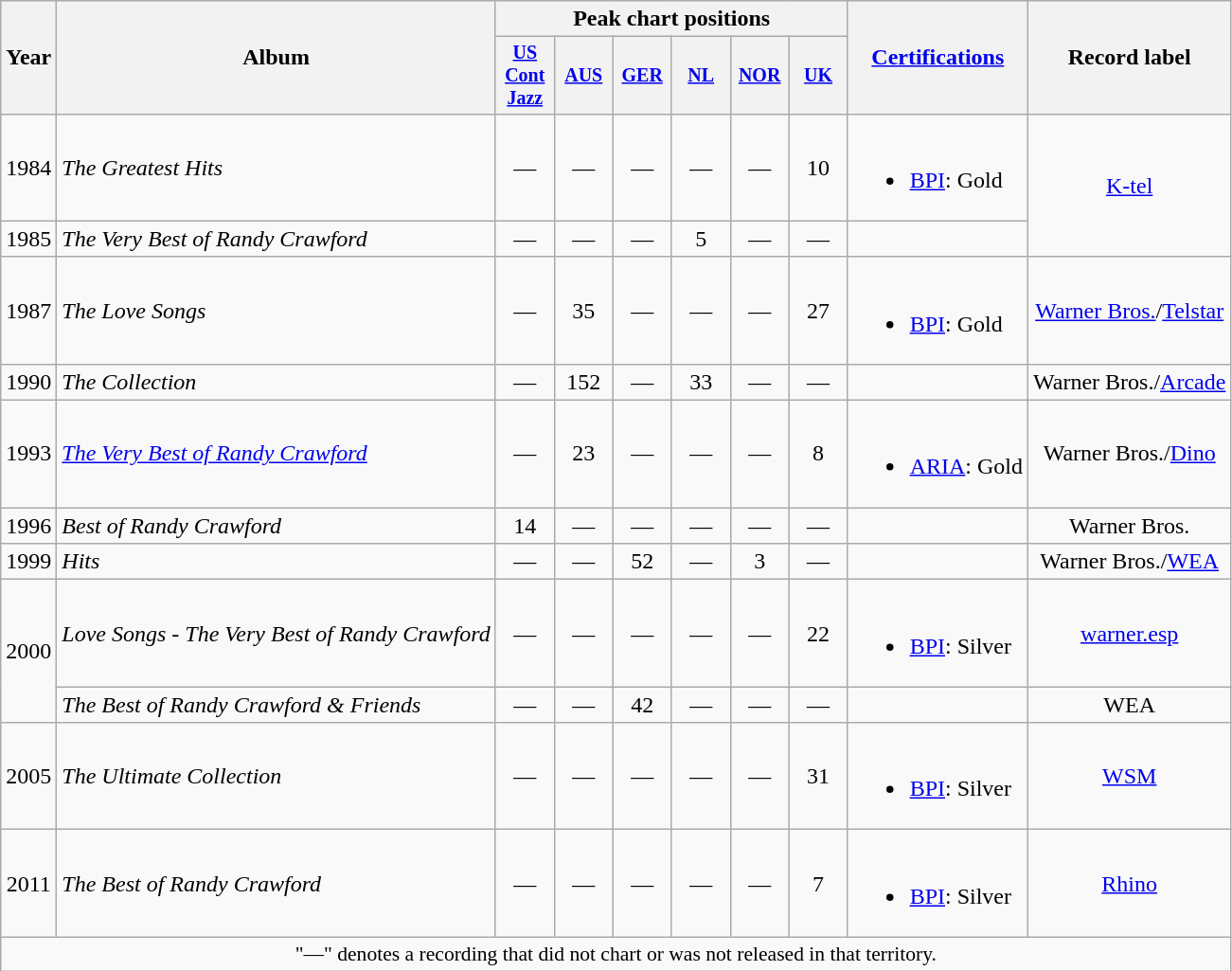<table class="wikitable" style="text-align:center;">
<tr>
<th rowspan="2">Year</th>
<th rowspan="2">Album</th>
<th colspan="6">Peak chart positions</th>
<th rowspan="2"><a href='#'>Certifications</a></th>
<th rowspan="2">Record label</th>
</tr>
<tr style="font-size:smaller;">
<th style="width:35px;"><a href='#'>US<br>Cont Jazz</a><br></th>
<th style="width:35px;"><a href='#'>AUS</a><br></th>
<th style="width:35px;"><a href='#'>GER</a><br></th>
<th style="width:35px;"><a href='#'>NL</a><br></th>
<th style="width:35px;"><a href='#'>NOR</a><br></th>
<th style="width:35px;"><a href='#'>UK</a><br></th>
</tr>
<tr>
<td>1984</td>
<td style="text-align:left;"><em>The Greatest Hits</em></td>
<td>—</td>
<td>—</td>
<td>—</td>
<td>—</td>
<td>—</td>
<td>10</td>
<td style="text-align:left;"><br><ul><li><a href='#'>BPI</a>: Gold</li></ul></td>
<td rowspan="2"><a href='#'>K-tel</a></td>
</tr>
<tr>
<td>1985</td>
<td style="text-align:left;"><em>The Very Best of Randy Crawford</em></td>
<td>—</td>
<td>—</td>
<td>—</td>
<td>5</td>
<td>—</td>
<td>—</td>
<td style="text-align:left;"></td>
</tr>
<tr>
<td>1987</td>
<td style="text-align:left;"><em>The Love Songs</em></td>
<td>—</td>
<td>35</td>
<td>—</td>
<td>—</td>
<td>—</td>
<td>27</td>
<td style="text-align:left;"><br><ul><li><a href='#'>BPI</a>: Gold</li></ul></td>
<td><a href='#'>Warner Bros.</a>/<a href='#'>Telstar</a></td>
</tr>
<tr>
<td>1990</td>
<td style="text-align:left;"><em>The Collection</em></td>
<td>—</td>
<td>152</td>
<td>—</td>
<td>33</td>
<td>—</td>
<td>—</td>
<td style="text-align:left;"></td>
<td>Warner Bros./<a href='#'>Arcade</a></td>
</tr>
<tr>
<td>1993</td>
<td style="text-align:left;"><em><a href='#'>The Very Best of Randy Crawford</a></em></td>
<td>—</td>
<td>23</td>
<td>—</td>
<td>—</td>
<td>—</td>
<td>8</td>
<td style="text-align:left;"><br><ul><li><a href='#'>ARIA</a>: Gold</li></ul></td>
<td>Warner Bros./<a href='#'>Dino</a></td>
</tr>
<tr>
<td>1996</td>
<td style="text-align:left;"><em>Best of Randy Crawford</em></td>
<td>14</td>
<td>—</td>
<td>—</td>
<td>—</td>
<td>—</td>
<td>—</td>
<td style="text-align:left;"></td>
<td>Warner Bros.</td>
</tr>
<tr>
<td>1999</td>
<td style="text-align:left;"><em>Hits</em></td>
<td>—</td>
<td>—</td>
<td>52</td>
<td>—</td>
<td>3</td>
<td>—</td>
<td style="text-align:left;"></td>
<td>Warner Bros./<a href='#'>WEA</a></td>
</tr>
<tr>
<td rowspan="2">2000</td>
<td style="text-align:left;"><em>Love Songs - The Very Best of Randy Crawford</em></td>
<td>—</td>
<td>—</td>
<td>—</td>
<td>—</td>
<td>—</td>
<td>22</td>
<td style="text-align:left;"><br><ul><li><a href='#'>BPI</a>: Silver</li></ul></td>
<td><a href='#'>warner.esp</a></td>
</tr>
<tr>
<td style="text-align:left;"><em>The Best of Randy Crawford & Friends</em></td>
<td>—</td>
<td>—</td>
<td>42</td>
<td>—</td>
<td>—</td>
<td>—</td>
<td style="text-align:left;"></td>
<td>WEA</td>
</tr>
<tr>
<td>2005</td>
<td style="text-align:left;"><em>The Ultimate Collection</em></td>
<td>—</td>
<td>—</td>
<td>—</td>
<td>—</td>
<td>—</td>
<td>31</td>
<td style="text-align:left;"><br><ul><li><a href='#'>BPI</a>: Silver</li></ul></td>
<td><a href='#'>WSM</a></td>
</tr>
<tr>
<td>2011</td>
<td style="text-align:left;"><em>The Best of Randy Crawford</em></td>
<td>—</td>
<td>—</td>
<td>—</td>
<td>—</td>
<td>—</td>
<td>7</td>
<td style="text-align:left;"><br><ul><li><a href='#'>BPI</a>: Silver</li></ul></td>
<td><a href='#'>Rhino</a></td>
</tr>
<tr>
<td colspan="15" style="font-size:90%">"—" denotes a recording that did not chart or was not released in that territory.</td>
</tr>
</table>
